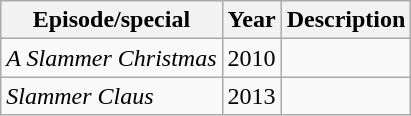<table class="wikitable sortable">
<tr>
<th>Episode/special</th>
<th>Year</th>
<th>Description</th>
</tr>
<tr>
<td><em>A Slammer Christmas</em></td>
<td>2010</td>
<td></td>
</tr>
<tr>
<td><em>Slammer Claus</em></td>
<td>2013</td>
<td></td>
</tr>
</table>
